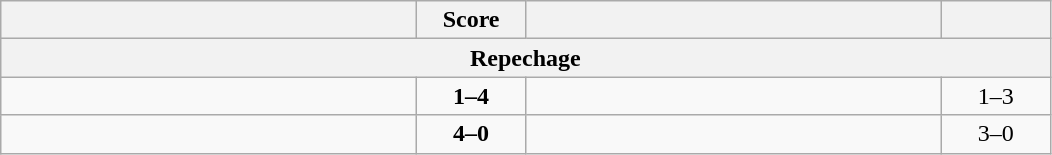<table class="wikitable" style="text-align: left; ">
<tr>
<th align="right" width="270"></th>
<th width="65">Score</th>
<th align="left" width="270"></th>
<th width="65"></th>
</tr>
<tr>
<th colspan=4>Repechage</th>
</tr>
<tr>
<td></td>
<td align="center"><strong>1–4</strong></td>
<td><strong></strong></td>
<td align=center>1–3 <strong></strong></td>
</tr>
<tr>
<td><strong></strong></td>
<td align="center"><strong>4–0</strong></td>
<td></td>
<td align=center>3–0 <strong></strong></td>
</tr>
</table>
